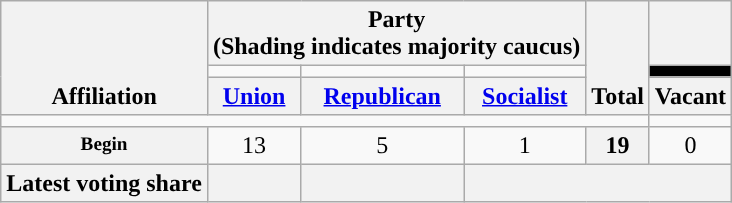<table class=wikitable style="text-align:center">
<tr style="vertical-align:bottom;">
<th rowspan=3>Affiliation</th>
<th colspan=3>Party <div>(Shading indicates majority caucus)</div></th>
<th rowspan=3>Total</th>
<th></th>
</tr>
<tr style="height:5px">
<td></td>
<td></td>
<td style="background-color:"></td>
<td style="background-color:black"></td>
</tr>
<tr>
<th><a href='#'>Union</a></th>
<th><a href='#'>Republican</a></th>
<th><a href='#'>Socialist</a></th>
<th>Vacant</th>
</tr>
<tr>
<td colspan=5></td>
</tr>
<tr>
<th nowrap style="font-size:80%">Begin</th>
<td>13</td>
<td>5</td>
<td>1</td>
<th>19</th>
<td>0</td>
</tr>
<tr>
<th>Latest voting share</th>
<th></th>
<th></th>
<th colspan=3></th>
</tr>
</table>
